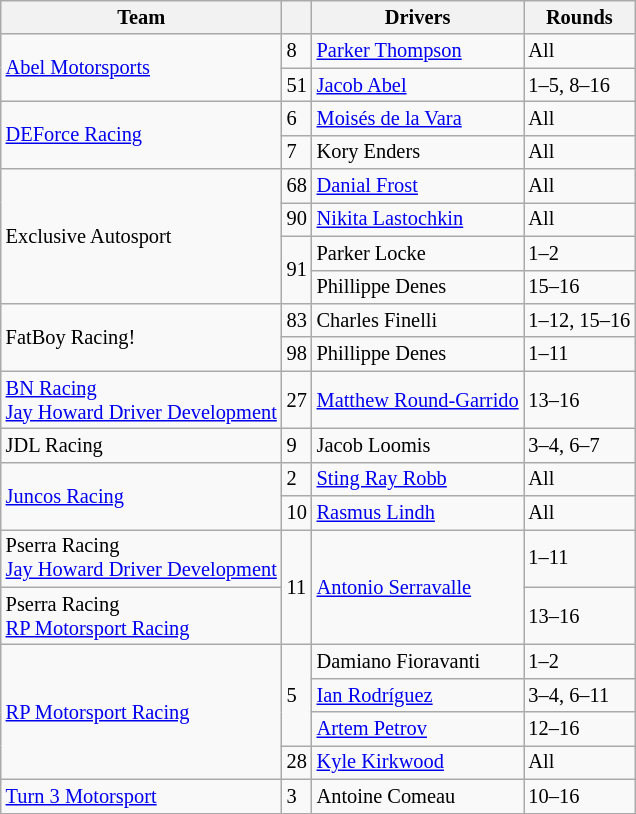<table class="wikitable sortable" style="font-size:85%;">
<tr>
<th>Team</th>
<th></th>
<th>Drivers</th>
<th>Rounds</th>
</tr>
<tr>
<td rowspan=2><a href='#'>Abel Motorsports</a></td>
<td>8</td>
<td> <a href='#'>Parker Thompson</a></td>
<td>All</td>
</tr>
<tr>
<td>51</td>
<td> <a href='#'>Jacob Abel</a></td>
<td>1–5, 8–16</td>
</tr>
<tr>
<td rowspan=2><a href='#'>DEForce Racing</a></td>
<td>6</td>
<td> <a href='#'>Moisés de la Vara</a></td>
<td>All</td>
</tr>
<tr>
<td>7</td>
<td> Kory Enders</td>
<td>All</td>
</tr>
<tr>
<td rowspan=4>Exclusive Autosport</td>
<td>68</td>
<td> <a href='#'>Danial Frost</a></td>
<td>All</td>
</tr>
<tr>
<td>90</td>
<td> <a href='#'>Nikita Lastochkin</a></td>
<td>All</td>
</tr>
<tr>
<td rowspan=2>91</td>
<td> Parker Locke</td>
<td>1–2</td>
</tr>
<tr>
<td> Phillippe Denes</td>
<td>15–16</td>
</tr>
<tr>
<td rowspan=2>FatBoy Racing!</td>
<td>83</td>
<td> Charles Finelli</td>
<td>1–12, 15–16</td>
</tr>
<tr>
<td>98</td>
<td> Phillippe Denes</td>
<td>1–11</td>
</tr>
<tr>
<td><a href='#'>BN Racing</a><br><a href='#'>Jay Howard Driver Development</a></td>
<td>27</td>
<td> <a href='#'>Matthew Round-Garrido</a></td>
<td>13–16</td>
</tr>
<tr>
<td>JDL Racing</td>
<td>9</td>
<td> Jacob Loomis</td>
<td>3–4, 6–7</td>
</tr>
<tr>
<td rowspan=2><a href='#'>Juncos Racing</a></td>
<td>2</td>
<td> <a href='#'>Sting Ray Robb</a></td>
<td>All</td>
</tr>
<tr>
<td>10</td>
<td> <a href='#'>Rasmus Lindh</a></td>
<td>All</td>
</tr>
<tr>
<td>Pserra Racing<br><a href='#'>Jay Howard Driver Development</a></td>
<td rowspan="2">11</td>
<td rowspan="2"> <a href='#'>Antonio Serravalle</a></td>
<td>1–11</td>
</tr>
<tr>
<td>Pserra Racing<br><a href='#'>RP Motorsport Racing</a></td>
<td>13–16</td>
</tr>
<tr>
<td rowspan=4><a href='#'>RP Motorsport Racing</a></td>
<td rowspan=3>5</td>
<td> Damiano Fioravanti</td>
<td>1–2</td>
</tr>
<tr>
<td> <a href='#'>Ian Rodríguez</a></td>
<td>3–4, 6–11</td>
</tr>
<tr>
<td> <a href='#'>Artem Petrov</a></td>
<td>12–16</td>
</tr>
<tr>
<td>28</td>
<td> <a href='#'>Kyle Kirkwood</a></td>
<td>All</td>
</tr>
<tr>
<td><a href='#'>Turn 3 Motorsport</a></td>
<td>3</td>
<td> Antoine Comeau</td>
<td>10–16</td>
</tr>
</table>
